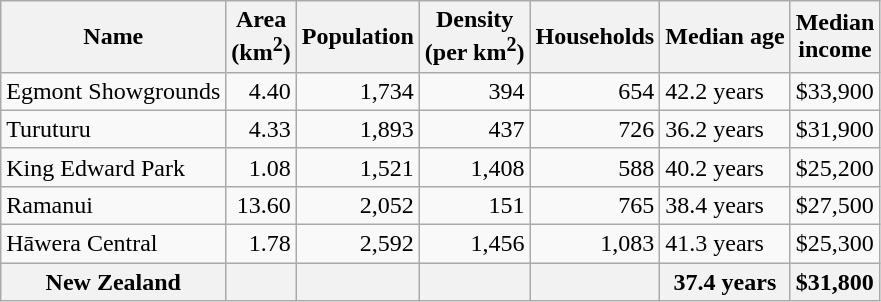<table class="wikitable">
<tr>
<th>Name</th>
<th>Area<br>(km<sup>2</sup>)</th>
<th>Population</th>
<th>Density<br>(per km<sup>2</sup>)</th>
<th>Households</th>
<th>Median age</th>
<th>Median<br>income</th>
</tr>
<tr>
<td>Egmont Showgrounds</td>
<td style="text-align:right;">4.40</td>
<td style="text-align:right;">1,734</td>
<td style="text-align:right;">394</td>
<td style="text-align:right;">654</td>
<td>42.2 years</td>
<td>$33,900</td>
</tr>
<tr>
<td>Turuturu</td>
<td style="text-align:right;">4.33</td>
<td style="text-align:right;">1,893</td>
<td style="text-align:right;">437</td>
<td style="text-align:right;">726</td>
<td>36.2 years</td>
<td>$31,900</td>
</tr>
<tr>
<td>King Edward Park</td>
<td style="text-align:right;">1.08</td>
<td style="text-align:right;">1,521</td>
<td style="text-align:right;">1,408</td>
<td style="text-align:right;">588</td>
<td>40.2 years</td>
<td>$25,200</td>
</tr>
<tr>
<td>Ramanui</td>
<td style="text-align:right;">13.60</td>
<td style="text-align:right;">2,052</td>
<td style="text-align:right;">151</td>
<td style="text-align:right;">765</td>
<td>38.4 years</td>
<td>$27,500</td>
</tr>
<tr>
<td>Hāwera Central</td>
<td style="text-align:right;">1.78</td>
<td style="text-align:right;">2,592</td>
<td style="text-align:right;">1,456</td>
<td style="text-align:right;">1,083</td>
<td>41.3 years</td>
<td>$25,300</td>
</tr>
<tr>
<th>New Zealand</th>
<th></th>
<th></th>
<th></th>
<th></th>
<th>37.4 years</th>
<th style="text-align:left;">$31,800</th>
</tr>
</table>
